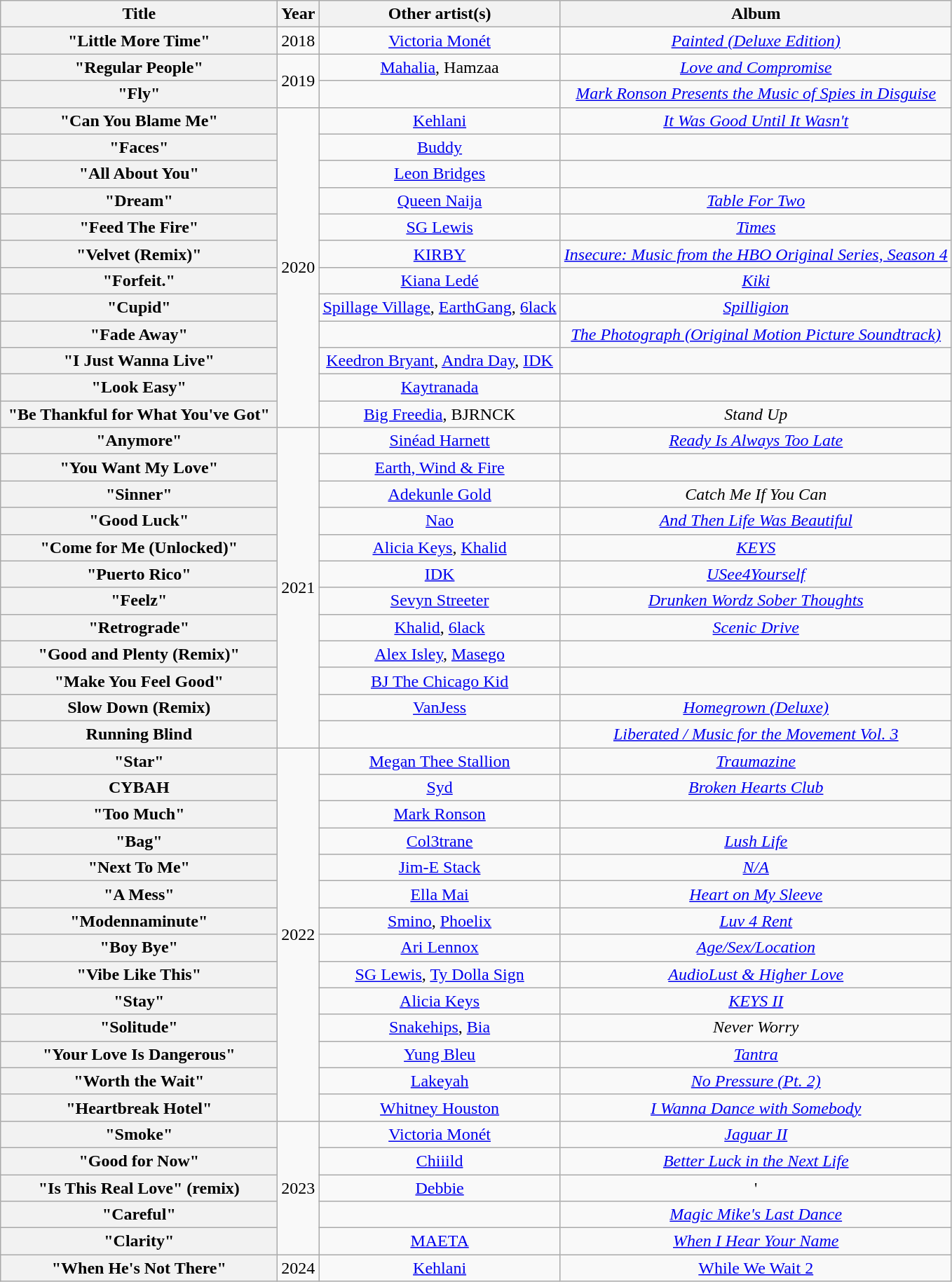<table class="wikitable plainrowheaders" style="text-align:center;">
<tr>
<th scope="col" style="width:16em;">Title</th>
<th scope="col" style="width:1em;">Year</th>
<th scope="col">Other artist(s)</th>
<th scope="col">Album</th>
</tr>
<tr>
<th scope="row">"Little More Time"</th>
<td>2018</td>
<td><a href='#'>Victoria Monét</a></td>
<td><em><a href='#'>Painted (Deluxe Edition)</a></em></td>
</tr>
<tr>
<th scope="row">"Regular People"</th>
<td rowspan="2">2019</td>
<td><a href='#'>Mahalia</a>, Hamzaa</td>
<td><em><a href='#'>Love and Compromise</a></em></td>
</tr>
<tr>
<th scope="row">"Fly"</th>
<td></td>
<td><em><a href='#'>Mark Ronson Presents the Music of Spies in Disguise</a></em></td>
</tr>
<tr>
<th scope="row">"Can You Blame Me"</th>
<td rowspan="12">2020</td>
<td><a href='#'>Kehlani</a></td>
<td><em><a href='#'>It Was Good Until It Wasn't</a></em></td>
</tr>
<tr>
<th scope="row">"Faces"</th>
<td><a href='#'>Buddy</a></td>
<td></td>
</tr>
<tr>
<th scope="row">"All About You"</th>
<td><a href='#'>Leon Bridges</a></td>
<td></td>
</tr>
<tr>
<th scope="row">"Dream"</th>
<td><a href='#'>Queen Naija</a></td>
<td><em><a href='#'>Table For Two</a></em></td>
</tr>
<tr>
<th scope="row">"Feed The Fire"</th>
<td><a href='#'>SG Lewis</a></td>
<td><em><a href='#'>Times</a></em></td>
</tr>
<tr>
<th scope="row">"Velvet (Remix)"</th>
<td><a href='#'>KIRBY</a></td>
<td><em><a href='#'>Insecure: Music from the HBO Original Series, Season 4</a></em></td>
</tr>
<tr>
<th scope="row">"Forfeit."</th>
<td><a href='#'>Kiana Ledé</a></td>
<td><em><a href='#'>Kiki</a></em></td>
</tr>
<tr>
<th scope="row">"Cupid"</th>
<td><a href='#'>Spillage Village</a>, <a href='#'>EarthGang</a>, <a href='#'>6lack</a></td>
<td><em><a href='#'>Spilligion</a></em></td>
</tr>
<tr>
<th scope="row">"Fade Away"</th>
<td></td>
<td><em><a href='#'>The Photograph (Original Motion Picture Soundtrack)</a></em></td>
</tr>
<tr>
<th scope="row">"I Just Wanna Live"</th>
<td><a href='#'>Keedron Bryant</a>, <a href='#'>Andra Day</a>, <a href='#'>IDK</a></td>
<td></td>
</tr>
<tr>
<th scope="row">"Look Easy"</th>
<td><a href='#'>Kaytranada</a></td>
<td></td>
</tr>
<tr>
<th scope="row">"Be Thankful for What You've Got"</th>
<td><a href='#'>Big Freedia</a>, BJRNCK</td>
<td><em>Stand Up</em></td>
</tr>
<tr>
<th scope="row">"Anymore"</th>
<td rowspan="12">2021</td>
<td><a href='#'>Sinéad Harnett</a></td>
<td><em><a href='#'>Ready Is Always Too Late</a></em></td>
</tr>
<tr>
<th scope="row">"You Want My Love"</th>
<td><a href='#'>Earth, Wind & Fire</a></td>
<td></td>
</tr>
<tr>
<th scope="row">"Sinner"</th>
<td><a href='#'>Adekunle Gold</a></td>
<td><em>Catch Me If You Can</em></td>
</tr>
<tr>
<th scope="row">"Good Luck"</th>
<td><a href='#'>Nao</a></td>
<td><em><a href='#'>And Then Life Was Beautiful</a></em></td>
</tr>
<tr>
<th scope="row">"Come for Me (Unlocked)"</th>
<td><a href='#'>Alicia Keys</a>, <a href='#'>Khalid</a></td>
<td><em><a href='#'>KEYS</a></em></td>
</tr>
<tr>
<th scope="row">"Puerto Rico"</th>
<td><a href='#'>IDK</a></td>
<td><em><a href='#'>USee4Yourself</a></em></td>
</tr>
<tr>
<th scope="row">"Feelz"</th>
<td><a href='#'>Sevyn Streeter</a></td>
<td><em><a href='#'>Drunken Wordz Sober Thoughts</a></em></td>
</tr>
<tr>
<th scope="row">"Retrograde"</th>
<td><a href='#'>Khalid</a>, <a href='#'>6lack</a></td>
<td><em><a href='#'>Scenic Drive</a></em></td>
</tr>
<tr>
<th scope="row">"Good and Plenty (Remix)"</th>
<td><a href='#'>Alex Isley</a>, <a href='#'>Masego</a></td>
<td></td>
</tr>
<tr>
<th scope="row">"Make You Feel Good"</th>
<td><a href='#'>BJ The Chicago Kid</a></td>
<td></td>
</tr>
<tr>
<th scope="row">Slow Down (Remix)</th>
<td><a href='#'>VanJess</a></td>
<td><em><a href='#'>Homegrown (Deluxe)</a></em></td>
</tr>
<tr>
<th scope="row">Running Blind</th>
<td></td>
<td><em><a href='#'>Liberated / Music for the Movement Vol. 3</a></em></td>
</tr>
<tr>
<th scope="row">"Star"</th>
<td rowspan="14">2022</td>
<td><a href='#'>Megan Thee Stallion</a></td>
<td><em><a href='#'>Traumazine</a></em></td>
</tr>
<tr>
<th scope="row">CYBAH</th>
<td><a href='#'>Syd</a></td>
<td><em><a href='#'>Broken Hearts Club</a></em></td>
</tr>
<tr>
<th scope="row">"Too Much"</th>
<td><a href='#'>Mark Ronson</a></td>
<td></td>
</tr>
<tr>
<th scope="row">"Bag"</th>
<td><a href='#'>Col3trane</a></td>
<td><em><a href='#'>Lush Life</a></em></td>
</tr>
<tr>
<th scope="row">"Next To Me"</th>
<td><a href='#'>Jim-E Stack</a></td>
<td><em><a href='#'>N/A</a></em></td>
</tr>
<tr>
<th scope="row">"A Mess"</th>
<td><a href='#'>Ella Mai</a></td>
<td><em><a href='#'>Heart on My Sleeve</a></em></td>
</tr>
<tr>
<th scope="row">"Modennaminute"</th>
<td><a href='#'>Smino</a>, <a href='#'>Phoelix</a></td>
<td><em><a href='#'>Luv 4 Rent</a></em></td>
</tr>
<tr>
<th scope="row">"Boy Bye"</th>
<td><a href='#'>Ari Lennox</a></td>
<td><em><a href='#'>Age/Sex/Location</a></em></td>
</tr>
<tr>
<th scope="row">"Vibe Like This"</th>
<td><a href='#'>SG Lewis</a>, <a href='#'>Ty Dolla Sign</a></td>
<td><em><a href='#'>AudioLust & Higher Love</a></em></td>
</tr>
<tr>
<th scope="row">"Stay"</th>
<td><a href='#'>Alicia Keys</a></td>
<td><em><a href='#'>KEYS II</a></em></td>
</tr>
<tr>
<th scope="row">"Solitude"</th>
<td><a href='#'>Snakehips</a>, <a href='#'>Bia</a></td>
<td><em>Never Worry</em></td>
</tr>
<tr>
<th scope="row">"Your Love Is Dangerous"</th>
<td><a href='#'>Yung Bleu</a></td>
<td><em><a href='#'>Tantra</a></em></td>
</tr>
<tr>
<th scope="row">"Worth the Wait"</th>
<td><a href='#'>Lakeyah</a></td>
<td><em><a href='#'>No Pressure (Pt. 2)</a></em></td>
</tr>
<tr>
<th scope="row">"Heartbreak Hotel"</th>
<td><a href='#'>Whitney Houston</a></td>
<td><em><a href='#'>I Wanna Dance with Somebody</a></em></td>
</tr>
<tr>
<th scope="row">"Smoke"</th>
<td rowspan="5">2023</td>
<td><a href='#'>Victoria Monét</a></td>
<td><em><a href='#'>Jaguar II</a></em></td>
</tr>
<tr>
<th scope="row">"Good for Now"</th>
<td><a href='#'>Chiiild</a></td>
<td><em><a href='#'>Better Luck in the Next Life</a></em></td>
</tr>
<tr>
<th scope="row">"Is This Real Love" (remix)</th>
<td><a href='#'>Debbie</a></td>
<td>'</td>
</tr>
<tr>
<th scope="row">"Careful"</th>
<td></td>
<td><em><a href='#'>Magic Mike's Last Dance</a></em></td>
</tr>
<tr>
<th scope="row">"Clarity"</th>
<td><a href='#'>MAETA</a></td>
<td><em><a href='#'>When I Hear Your Name</a></em></td>
</tr>
<tr>
<th scope="row">"When He's Not There"</th>
<td rowspan="1">2024</td>
<td><a href='#'>Kehlani</a></td>
<td><a href='#'>While We Wait 2</a></td>
</tr>
</table>
